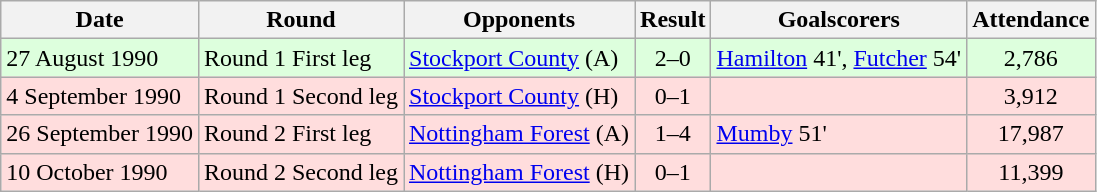<table class="wikitable">
<tr>
<th>Date</th>
<th>Round</th>
<th>Opponents</th>
<th>Result</th>
<th>Goalscorers</th>
<th>Attendance</th>
</tr>
<tr bgcolor="#ddffdd">
<td>27 August 1990</td>
<td>Round 1 First leg</td>
<td><a href='#'>Stockport County</a> (A)</td>
<td align="center">2–0</td>
<td><a href='#'>Hamilton</a> 41', <a href='#'>Futcher</a> 54'</td>
<td align="center">2,786</td>
</tr>
<tr bgcolor="#ffdddd">
<td>4 September 1990</td>
<td>Round 1 Second leg</td>
<td><a href='#'>Stockport County</a> (H)</td>
<td align="center">0–1</td>
<td></td>
<td align="center">3,912</td>
</tr>
<tr bgcolor="#ffdddd">
<td>26 September 1990</td>
<td>Round 2 First leg</td>
<td><a href='#'>Nottingham Forest</a> (A)</td>
<td align="center">1–4</td>
<td><a href='#'>Mumby</a> 51'</td>
<td align="center">17,987</td>
</tr>
<tr bgcolor="#ffdddd">
<td>10 October 1990</td>
<td>Round 2 Second leg</td>
<td><a href='#'>Nottingham Forest</a> (H)</td>
<td align="center">0–1</td>
<td></td>
<td align="center">11,399</td>
</tr>
</table>
